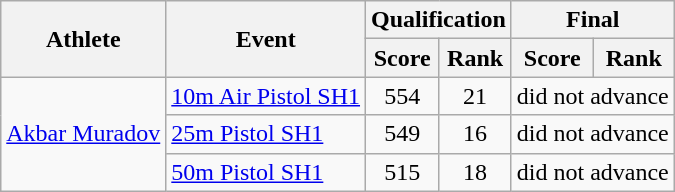<table class=wikitable>
<tr>
<th rowspan="2">Athlete</th>
<th rowspan="2">Event</th>
<th colspan="2">Qualification</th>
<th colspan="2">Final</th>
</tr>
<tr>
<th>Score</th>
<th>Rank</th>
<th>Score</th>
<th>Rank</th>
</tr>
<tr align=center>
<td align=left rowspan="3"><a href='#'>Akbar Muradov</a></td>
<td align=left><a href='#'>10m Air Pistol SH1</a></td>
<td align=center>554</td>
<td align=center>21</td>
<td align=center colspan=2>did not advance</td>
</tr>
<tr align=center>
<td align=left><a href='#'>25m Pistol SH1</a></td>
<td align=center>549</td>
<td align=center>16</td>
<td align=center colspan=2>did not advance</td>
</tr>
<tr align=center>
<td align=left><a href='#'>50m Pistol SH1</a></td>
<td>515</td>
<td>18</td>
<td colspan=2>did not advance</td>
</tr>
</table>
